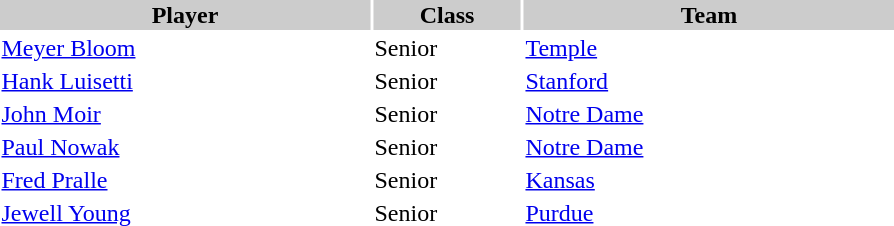<table style="width:600px" "border:'1' 'solid' 'gray'">
<tr>
<th bgcolor="#CCCCCC" style="width:40%">Player</th>
<th bgcolor="#CCCCCC" style="width:16%">Class</th>
<th bgcolor="#CCCCCC" style="width:40%">Team</th>
</tr>
<tr>
<td><a href='#'>Meyer Bloom</a></td>
<td>Senior</td>
<td><a href='#'>Temple</a></td>
</tr>
<tr>
<td><a href='#'>Hank Luisetti</a></td>
<td>Senior</td>
<td><a href='#'>Stanford</a></td>
</tr>
<tr>
<td><a href='#'>John Moir</a></td>
<td>Senior</td>
<td><a href='#'>Notre Dame</a></td>
</tr>
<tr>
<td><a href='#'>Paul Nowak</a></td>
<td>Senior</td>
<td><a href='#'>Notre Dame</a></td>
</tr>
<tr>
<td><a href='#'>Fred Pralle</a></td>
<td>Senior</td>
<td><a href='#'>Kansas</a></td>
</tr>
<tr>
<td><a href='#'>Jewell Young</a></td>
<td>Senior</td>
<td><a href='#'>Purdue</a></td>
</tr>
</table>
